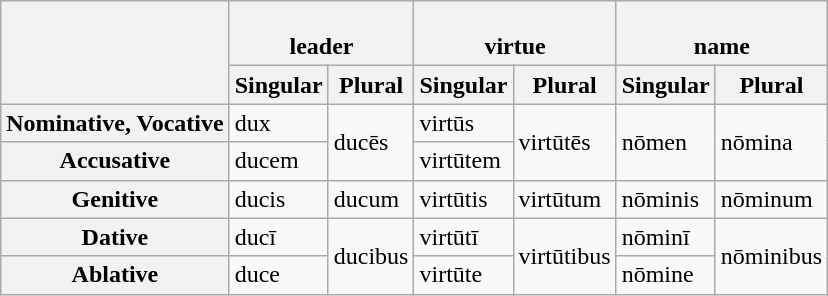<table class="wikitable">
<tr>
<th rowspan="2"></th>
<th colspan="2"><br>leader </th>
<th colspan="2"><br>virtue </th>
<th colspan="2"><br>name </th>
</tr>
<tr>
<th>Singular</th>
<th>Plural</th>
<th>Singular</th>
<th>Plural</th>
<th>Singular</th>
<th>Plural</th>
</tr>
<tr>
<th>Nominative, Vocative</th>
<td>dux</td>
<td rowspan="2">ducēs</td>
<td>virtūs</td>
<td rowspan="2">virtūtēs</td>
<td rowspan="2">nōmen</td>
<td rowspan="2">nōmina</td>
</tr>
<tr>
<th>Accusative</th>
<td>ducem</td>
<td>virtūtem</td>
</tr>
<tr>
<th>Genitive</th>
<td>ducis</td>
<td>ducum</td>
<td>virtūtis</td>
<td>virtūtum</td>
<td>nōminis</td>
<td>nōminum</td>
</tr>
<tr>
<th>Dative</th>
<td>ducī</td>
<td rowspan="2">ducibus</td>
<td>virtūtī</td>
<td rowspan="2">virtūtibus</td>
<td>nōminī</td>
<td rowspan="2">nōminibus</td>
</tr>
<tr>
<th>Ablative</th>
<td>duce</td>
<td>virtūte</td>
<td>nōmine</td>
</tr>
</table>
